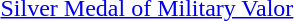<table>
<tr>
<td rowspan=2 style="width:60px; vertical-align:top;"></td>
<td><a href='#'>Silver Medal of Military Valor</a></td>
</tr>
<tr>
<td></td>
</tr>
</table>
